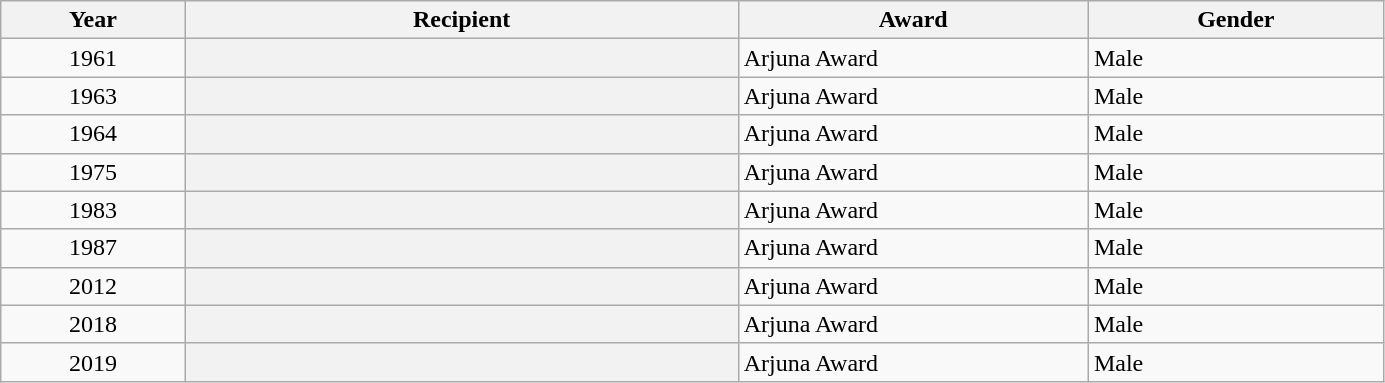<table class="wikitable plainrowheaders sortable" style="width:73%">
<tr>
<th scope="col" style="width:10%">Year</th>
<th scope="col" style="width:30%">Recipient</th>
<th scope="col" style="width:19%">Award</th>
<th scope="col" style="width:16%">Gender</th>
</tr>
<tr>
<td style="text-align:center;">1961</td>
<th scope="row"></th>
<td>Arjuna Award</td>
<td>Male</td>
</tr>
<tr>
<td style="text-align:center;">1963</td>
<th scope="row"></th>
<td>Arjuna Award</td>
<td>Male</td>
</tr>
<tr>
<td style="text-align:center;">1964</td>
<th scope="row"></th>
<td>Arjuna Award</td>
<td>Male</td>
</tr>
<tr>
<td style="text-align:center;">1975</td>
<th scope="row"></th>
<td>Arjuna Award</td>
<td>Male</td>
</tr>
<tr>
<td style="text-align:center;">1983</td>
<th scope="row"></th>
<td>Arjuna Award</td>
<td>Male</td>
</tr>
<tr>
<td style="text-align:center;">1987</td>
<th scope="row"></th>
<td>Arjuna Award</td>
<td>Male</td>
</tr>
<tr>
<td style="text-align:center;">2012</td>
<th scope="row"></th>
<td>Arjuna Award</td>
<td>Male</td>
</tr>
<tr>
<td style="text-align:center;">2018</td>
<th scope="row"></th>
<td>Arjuna Award</td>
<td>Male</td>
</tr>
<tr>
<td style="text-align:center;">2019</td>
<th scope="row"></th>
<td>Arjuna Award</td>
<td>Male</td>
</tr>
</table>
